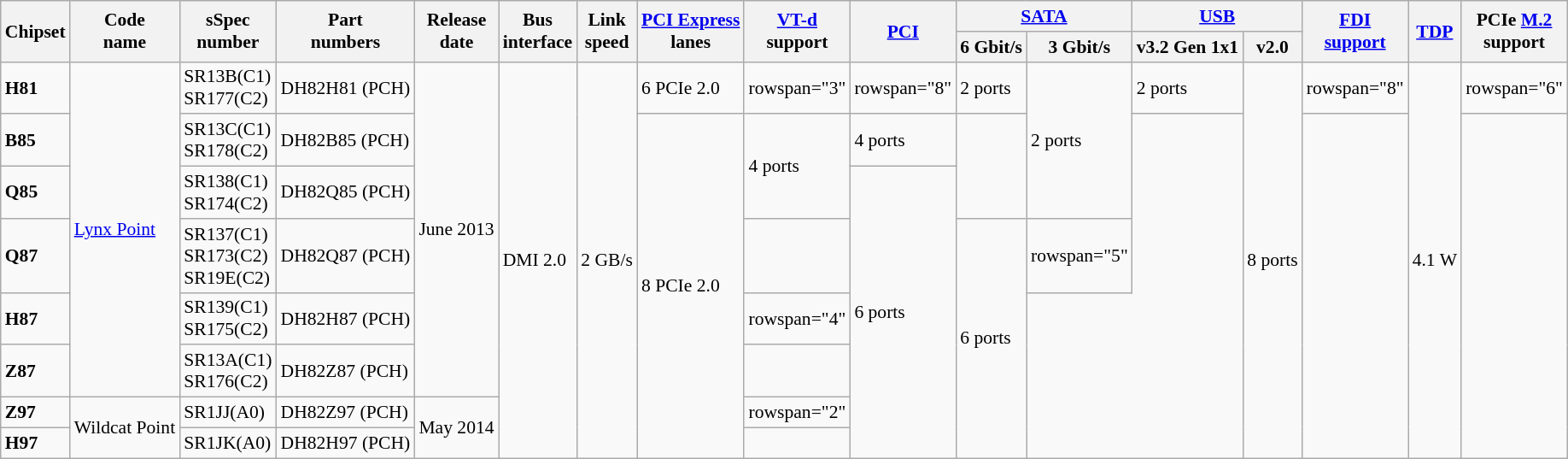<table class="wikitable" style="font-size: 90%;">
<tr>
<th rowspan="2">Chipset</th>
<th rowspan="2">Code<br>name</th>
<th rowspan="2">sSpec<br>number</th>
<th rowspan="2">Part<br>numbers</th>
<th rowspan="2">Release<br>date</th>
<th rowspan="2">Bus<br>interface</th>
<th rowspan="2">Link<br>speed</th>
<th rowspan="2"><a href='#'>PCI Express</a><br>lanes</th>
<th rowspan="2"><a href='#'>VT-d</a><br>support</th>
<th rowspan="2"><a href='#'>PCI</a></th>
<th colspan="2"><a href='#'>SATA</a></th>
<th colspan="2"><a href='#'>USB</a></th>
<th rowspan="2"><a href='#'>FDI</a><br><a href='#'>support</a></th>
<th rowspan="2"><a href='#'>TDP</a></th>
<th rowspan="2">PCIe <a href='#'>M.2</a><br>support</th>
</tr>
<tr>
<th>6 Gbit/s</th>
<th>3 Gbit/s</th>
<th>v3.2 Gen 1x1</th>
<th>v2.0</th>
</tr>
<tr>
<td><strong>H81</strong></td>
<td rowspan="6"><a href='#'>Lynx Point</a></td>
<td>SR13B(C1)<br>SR177(C2)</td>
<td>DH82H81 (PCH)</td>
<td rowspan="6">June 2013</td>
<td rowspan="8">DMI 2.0</td>
<td rowspan="8">2 GB/s</td>
<td>6 PCIe 2.0</td>
<td>rowspan="3" </td>
<td>rowspan="8" </td>
<td>2 ports</td>
<td rowspan="3">2 ports</td>
<td>2 ports</td>
<td rowspan="8">8 ports</td>
<td>rowspan="8" </td>
<td rowspan="8">4.1 W</td>
<td>rowspan="6" </td>
</tr>
<tr>
<td><strong>B85</strong></td>
<td>SR13C(C1)<br>SR178(C2)</td>
<td>DH82B85 (PCH)</td>
<td rowspan="7">8 PCIe 2.0</td>
<td rowspan="2">4 ports</td>
<td>4 ports</td>
</tr>
<tr>
<td><strong>Q85</strong></td>
<td>SR138(C1)<br>SR174(C2)</td>
<td>DH82Q85 (PCH)</td>
<td rowspan="6">6 ports</td>
</tr>
<tr>
<td><strong>Q87</strong></td>
<td>SR137(C1)<br>SR173(C2)<br>SR19E(C2)</td>
<td>DH82Q87 (PCH)</td>
<td></td>
<td rowspan="5">6 ports</td>
<td>rowspan="5" </td>
</tr>
<tr>
<td><strong>H87</strong></td>
<td>SR139(C1)<br>SR175(C2)</td>
<td>DH82H87 (PCH)</td>
<td>rowspan="4" </td>
</tr>
<tr>
<td><strong>Z87</strong></td>
<td>SR13A(C1)<br>SR176(C2)</td>
<td>DH82Z87 (PCH)</td>
</tr>
<tr>
<td><strong>Z97</strong></td>
<td rowspan="2">Wildcat Point</td>
<td>SR1JJ(A0)</td>
<td>DH82Z97 (PCH)</td>
<td rowspan="2">May 2014</td>
<td>rowspan="2" </td>
</tr>
<tr>
<td><strong>H97</strong></td>
<td>SR1JK(A0)</td>
<td>DH82H97 (PCH)</td>
</tr>
</table>
